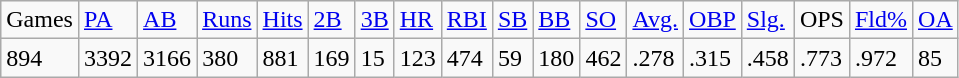<table class="wikitable">
<tr>
<td>Games</td>
<td><a href='#'>PA</a></td>
<td><a href='#'>AB</a></td>
<td><a href='#'>Runs</a></td>
<td><a href='#'>Hits</a></td>
<td><a href='#'>2B</a></td>
<td><a href='#'>3B</a></td>
<td><a href='#'>HR</a></td>
<td><a href='#'>RBI</a></td>
<td><a href='#'>SB</a></td>
<td><a href='#'>BB</a></td>
<td><a href='#'>SO</a></td>
<td><a href='#'>Avg.</a></td>
<td><a href='#'>OBP</a></td>
<td><a href='#'>Slg.</a></td>
<td>OPS</td>
<td><a href='#'>Fld%</a></td>
<td><a href='#'>OA</a></td>
</tr>
<tr>
<td>894</td>
<td>3392</td>
<td>3166</td>
<td>380</td>
<td>881</td>
<td>169</td>
<td>15</td>
<td>123</td>
<td>474</td>
<td>59</td>
<td>180</td>
<td>462</td>
<td>.278</td>
<td>.315</td>
<td>.458</td>
<td>.773</td>
<td>.972</td>
<td>85</td>
</tr>
</table>
